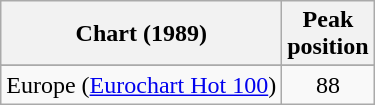<table class="wikitable sortable plainrowheaders">
<tr>
<th align="left">Chart (1989)</th>
<th align="center">Peak<br>position</th>
</tr>
<tr>
</tr>
<tr>
</tr>
<tr>
</tr>
<tr>
<td>Europe (<a href='#'>Eurochart Hot 100</a>)</td>
<td style="text-align:center;">88</td>
</tr>
</table>
